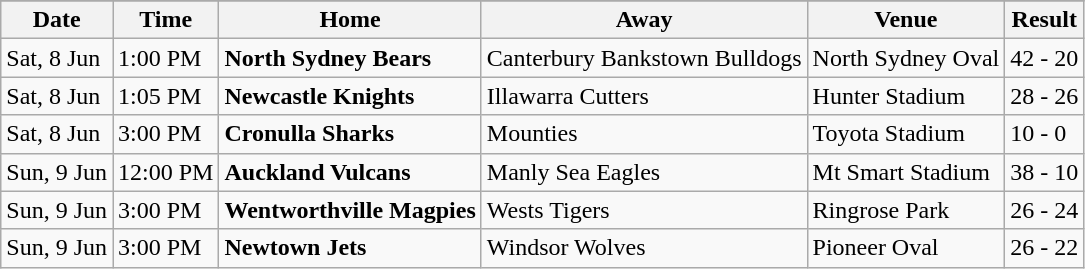<table align="center" class="wikitable">
<tr bgcolor="#FF0033">
</tr>
<tr>
<th>Date</th>
<th>Time</th>
<th>Home</th>
<th>Away</th>
<th>Venue</th>
<th>Result</th>
</tr>
<tr>
<td>Sat, 8 Jun</td>
<td>1:00 PM</td>
<td><strong>North Sydney Bears</strong></td>
<td>Canterbury Bankstown Bulldogs</td>
<td>North Sydney Oval</td>
<td>42 - 20</td>
</tr>
<tr>
<td>Sat, 8 Jun</td>
<td>1:05 PM</td>
<td><strong>Newcastle Knights</strong></td>
<td>Illawarra Cutters</td>
<td>Hunter Stadium</td>
<td>28 - 26</td>
</tr>
<tr>
<td>Sat, 8 Jun</td>
<td>3:00 PM</td>
<td><strong>Cronulla Sharks</strong></td>
<td>Mounties</td>
<td>Toyota Stadium</td>
<td>10 - 0</td>
</tr>
<tr>
<td>Sun, 9 Jun</td>
<td>12:00 PM</td>
<td><strong>Auckland Vulcans</strong></td>
<td>Manly Sea Eagles</td>
<td>Mt Smart Stadium</td>
<td>38 - 10</td>
</tr>
<tr>
<td>Sun, 9 Jun</td>
<td>3:00 PM</td>
<td><strong>Wentworthville Magpies</strong></td>
<td>Wests Tigers</td>
<td>Ringrose Park</td>
<td>26 - 24</td>
</tr>
<tr>
<td>Sun, 9 Jun</td>
<td>3:00 PM</td>
<td><strong>Newtown Jets</strong></td>
<td>Windsor Wolves</td>
<td>Pioneer Oval</td>
<td>26 - 22</td>
</tr>
</table>
